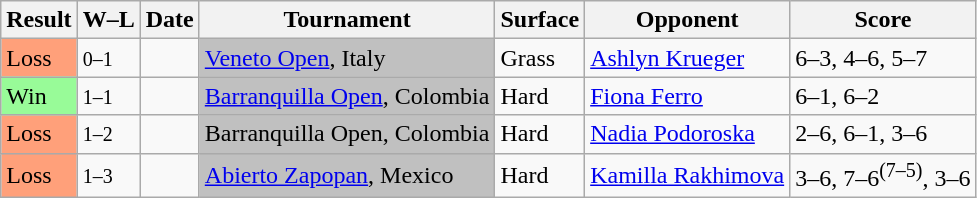<table class="sortable wikitable">
<tr>
<th>Result</th>
<th class="unsortable">W–L</th>
<th>Date</th>
<th>Tournament</th>
<th>Surface</th>
<th>Opponent</th>
<th class="unsortable">Score</th>
</tr>
<tr>
<td style=background:#ffa07a>Loss</td>
<td><small>0–1</small></td>
<td><a href='#'></a></td>
<td bgcolor=silver><a href='#'>Veneto Open</a>, Italy</td>
<td>Grass</td>
<td> <a href='#'>Ashlyn Krueger</a></td>
<td>6–3, 4–6, 5–7</td>
</tr>
<tr>
<td style="background:#98fb98;">Win</td>
<td><small>1–1</small></td>
<td><a href='#'></a></td>
<td bgcolor=silver><a href='#'>Barranquilla Open</a>, Colombia</td>
<td>Hard</td>
<td> <a href='#'>Fiona Ferro</a></td>
<td>6–1, 6–2</td>
</tr>
<tr>
<td style=background:#ffa07a>Loss</td>
<td><small>1–2</small></td>
<td><a href='#'></a></td>
<td bgcolor=silver>Barranquilla Open, Colombia</td>
<td>Hard</td>
<td> <a href='#'>Nadia Podoroska</a></td>
<td>2–6, 6–1, 3–6</td>
</tr>
<tr>
<td style=background:#ffa07a>Loss</td>
<td><small>1–3</small></td>
<td><a href='#'></a></td>
<td bgcolor=silver><a href='#'>Abierto Zapopan</a>, Mexico</td>
<td>Hard</td>
<td> <a href='#'>Kamilla Rakhimova</a></td>
<td>3–6, 7–6<sup>(7–5)</sup>, 3–6</td>
</tr>
</table>
